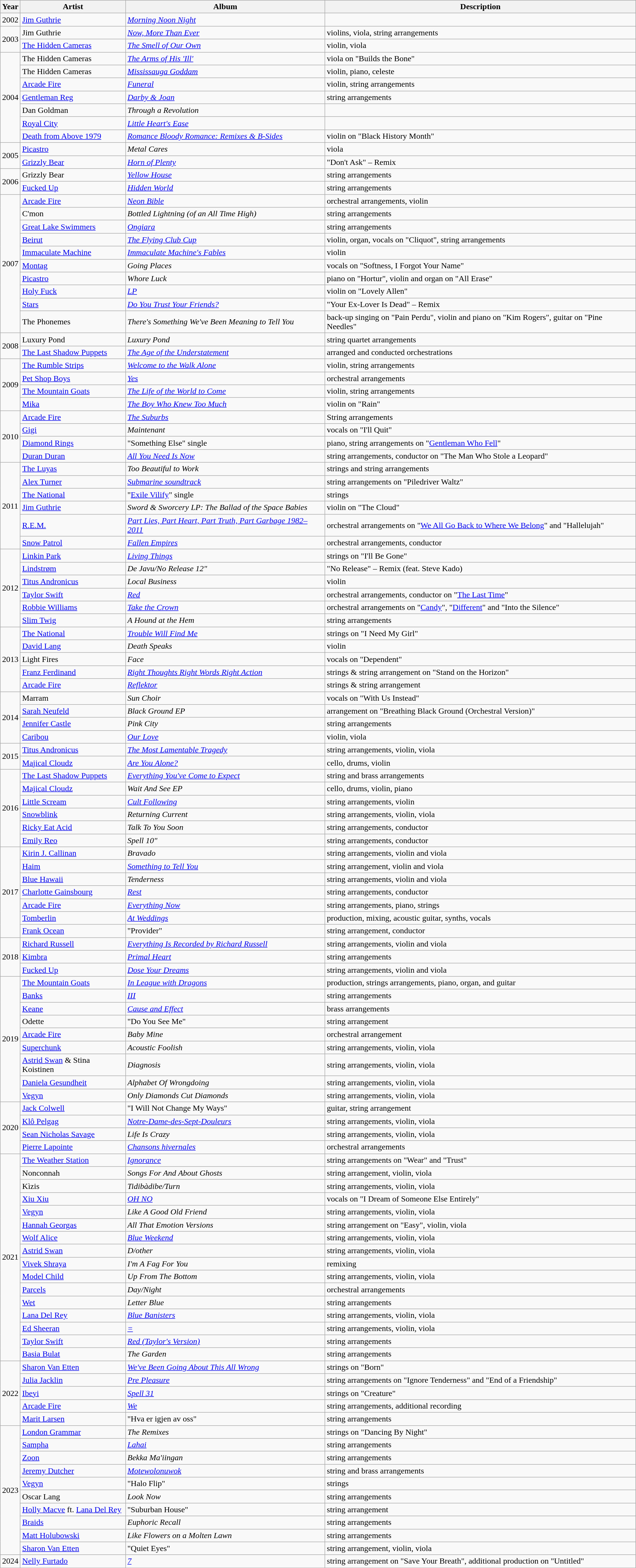<table class="wikitable">
<tr>
<th>Year</th>
<th>Artist</th>
<th>Album</th>
<th>Description</th>
</tr>
<tr>
<td>2002</td>
<td><a href='#'>Jim Guthrie</a></td>
<td><em><a href='#'>Morning Noon Night</a></em></td>
<td></td>
</tr>
<tr>
<td rowspan=2>2003</td>
<td>Jim Guthrie</td>
<td><em><a href='#'>Now, More Than Ever</a></em></td>
<td>violins, viola, string arrangements</td>
</tr>
<tr>
<td><a href='#'>The Hidden Cameras</a></td>
<td><em><a href='#'>The Smell of Our Own</a></em></td>
<td>violin, viola</td>
</tr>
<tr>
<td rowspan=7>2004</td>
<td>The Hidden Cameras</td>
<td><em><a href='#'>The Arms of His 'Ill'</a></em></td>
<td>viola on "Builds the Bone"</td>
</tr>
<tr>
<td>The Hidden Cameras</td>
<td><em><a href='#'>Mississauga Goddam</a></em></td>
<td>violin, piano, celeste</td>
</tr>
<tr>
<td><a href='#'>Arcade Fire</a></td>
<td><em><a href='#'>Funeral</a></em></td>
<td>violin, string arrangements</td>
</tr>
<tr>
<td><a href='#'>Gentleman Reg</a></td>
<td><em><a href='#'>Darby & Joan</a></em></td>
<td>string arrangements</td>
</tr>
<tr>
<td>Dan Goldman</td>
<td><em>Through a Revolution</em></td>
<td></td>
</tr>
<tr>
<td><a href='#'>Royal City</a></td>
<td><em><a href='#'>Little Heart's Ease</a></em></td>
<td></td>
</tr>
<tr>
<td><a href='#'>Death from Above 1979</a></td>
<td><em><a href='#'>Romance Bloody Romance: Remixes & B-Sides</a></em></td>
<td>violin on "Black History Month"</td>
</tr>
<tr>
<td rowspan=2>2005</td>
<td><a href='#'>Picastro</a></td>
<td><em>Metal Cares</em></td>
<td>viola</td>
</tr>
<tr>
<td><a href='#'>Grizzly Bear</a></td>
<td><em><a href='#'>Horn of Plenty</a></em></td>
<td>"Don't Ask" – Remix</td>
</tr>
<tr>
<td rowspan=2>2006</td>
<td>Grizzly Bear</td>
<td><em><a href='#'>Yellow House</a></em></td>
<td>string arrangements</td>
</tr>
<tr>
<td><a href='#'>Fucked Up</a></td>
<td><em><a href='#'>Hidden World</a></em></td>
<td>string arrangements</td>
</tr>
<tr>
<td rowspan=10>2007</td>
<td><a href='#'>Arcade Fire</a></td>
<td><em><a href='#'>Neon Bible</a></em></td>
<td>orchestral arrangements, violin</td>
</tr>
<tr>
<td>C'mon</td>
<td><em>Bottled Lightning (of an All Time High)</em></td>
<td>string arrangements</td>
</tr>
<tr>
<td><a href='#'>Great Lake Swimmers</a></td>
<td><em><a href='#'>Ongiara</a></em></td>
<td>string arrangements</td>
</tr>
<tr>
<td><a href='#'>Beirut</a></td>
<td><em><a href='#'>The Flying Club Cup</a></em></td>
<td>violin, organ, vocals on "Cliquot", string arrangements</td>
</tr>
<tr>
<td><a href='#'>Immaculate Machine</a></td>
<td><em><a href='#'>Immaculate Machine's Fables</a></em></td>
<td>violin</td>
</tr>
<tr>
<td><a href='#'>Montag</a></td>
<td><em>Going Places</em></td>
<td>vocals on "Softness, I Forgot Your Name"</td>
</tr>
<tr>
<td><a href='#'>Picastro</a></td>
<td><em>Whore Luck</em></td>
<td>piano on "Hortur", violin and organ on "All Erase"</td>
</tr>
<tr>
<td><a href='#'>Holy Fuck</a></td>
<td><em><a href='#'>LP</a></em></td>
<td>violin on "Lovely Allen"</td>
</tr>
<tr>
<td><a href='#'>Stars</a></td>
<td><em><a href='#'>Do You Trust Your Friends?</a></em></td>
<td>"Your Ex-Lover Is Dead" – Remix</td>
</tr>
<tr>
<td>The Phonemes</td>
<td><em>There's Something We've Been Meaning to Tell You</em></td>
<td>back-up singing on "Pain Perdu", violin and piano on "Kim Rogers", guitar on "Pine Needles"</td>
</tr>
<tr>
<td rowspan=2>2008</td>
<td>Luxury Pond</td>
<td><em>Luxury Pond</em></td>
<td>string quartet arrangements</td>
</tr>
<tr>
<td><a href='#'>The Last Shadow Puppets</a></td>
<td><em><a href='#'>The Age of the Understatement</a></em></td>
<td>arranged and conducted orchestrations</td>
</tr>
<tr>
<td rowspan=4>2009</td>
<td><a href='#'>The Rumble Strips</a></td>
<td><em><a href='#'>Welcome to the Walk Alone</a></em></td>
<td>violin, string arrangements</td>
</tr>
<tr>
<td><a href='#'>Pet Shop Boys</a></td>
<td><em><a href='#'>Yes</a></em></td>
<td>orchestral arrangements</td>
</tr>
<tr>
<td><a href='#'>The Mountain Goats</a></td>
<td><em><a href='#'>The Life of the World to Come</a></em></td>
<td>violin, string arrangements</td>
</tr>
<tr>
<td><a href='#'>Mika</a></td>
<td><em><a href='#'>The Boy Who Knew Too Much</a></em></td>
<td>violin on "Rain"</td>
</tr>
<tr>
<td rowspan=4>2010</td>
<td><a href='#'>Arcade Fire</a></td>
<td><em><a href='#'>The Suburbs</a></em></td>
<td>String arrangements</td>
</tr>
<tr>
<td><a href='#'>Gigi</a></td>
<td><em>Maintenant</em></td>
<td>vocals on "I'll Quit"</td>
</tr>
<tr>
<td><a href='#'>Diamond Rings</a></td>
<td>"Something Else" single</td>
<td>piano, string arrangements on "<a href='#'>Gentleman Who Fell</a>"</td>
</tr>
<tr>
<td><a href='#'>Duran Duran</a></td>
<td><em><a href='#'>All You Need Is Now</a></em></td>
<td>string arrangements, conductor on "The Man Who Stole a Leopard"</td>
</tr>
<tr>
<td rowspan=6>2011</td>
<td><a href='#'>The Luyas</a></td>
<td><em>Too Beautiful to Work</em></td>
<td>strings and string arrangements</td>
</tr>
<tr>
<td><a href='#'>Alex Turner</a></td>
<td><em><a href='#'>Submarine soundtrack</a></em></td>
<td>string arrangements on "Piledriver Waltz"</td>
</tr>
<tr>
<td><a href='#'>The National</a></td>
<td>"<a href='#'>Exile Vilify</a>" single</td>
<td>strings</td>
</tr>
<tr>
<td><a href='#'>Jim Guthrie</a></td>
<td><em>Sword & Sworcery LP: The Ballad of the Space Babies</em></td>
<td>violin on "The Cloud"</td>
</tr>
<tr>
<td><a href='#'>R.E.M.</a></td>
<td><em><a href='#'>Part Lies, Part Heart, Part Truth, Part Garbage 1982–2011</a></em></td>
<td>orchestral arrangements on "<a href='#'>We All Go Back to Where We Belong</a>" and "Hallelujah"</td>
</tr>
<tr>
<td><a href='#'>Snow Patrol</a></td>
<td><em><a href='#'>Fallen Empires</a></em></td>
<td>orchestral arrangements, conductor</td>
</tr>
<tr>
<td rowspan=6>2012</td>
<td><a href='#'>Linkin Park</a></td>
<td><em><a href='#'>Living Things</a></em></td>
<td>strings on "I'll Be Gone"</td>
</tr>
<tr>
<td><a href='#'>Lindstrøm</a></td>
<td><em>De Javu/No Release 12"</em></td>
<td>"No Release" – Remix (feat. Steve Kado)</td>
</tr>
<tr>
<td><a href='#'>Titus Andronicus</a></td>
<td><em>Local Business</em></td>
<td>violin</td>
</tr>
<tr>
<td><a href='#'>Taylor Swift</a></td>
<td><em><a href='#'>Red</a></em></td>
<td>orchestral arrangements, conductor on "<a href='#'>The Last Time</a>"</td>
</tr>
<tr>
<td><a href='#'>Robbie Williams</a></td>
<td><em><a href='#'>Take the Crown</a></em></td>
<td>orchestral arrangements on "<a href='#'>Candy</a>", "<a href='#'>Different</a>" and "Into the Silence"</td>
</tr>
<tr>
<td><a href='#'>Slim Twig</a></td>
<td><em>A Hound at the Hem</em></td>
<td>string arrangements</td>
</tr>
<tr>
<td rowspan=5>2013</td>
<td><a href='#'>The National</a></td>
<td><em><a href='#'>Trouble Will Find Me</a></em></td>
<td>strings on "I Need My Girl"</td>
</tr>
<tr>
<td><a href='#'>David Lang</a></td>
<td><em>Death Speaks</em></td>
<td>violin</td>
</tr>
<tr>
<td>Light Fires</td>
<td><em>Face</em></td>
<td>vocals on "Dependent"</td>
</tr>
<tr>
<td><a href='#'>Franz Ferdinand</a></td>
<td><em><a href='#'>Right Thoughts Right Words Right Action</a></em></td>
<td>strings & string arrangement on "Stand on the Horizon"</td>
</tr>
<tr>
<td><a href='#'>Arcade Fire</a></td>
<td><em><a href='#'>Reflektor</a></em></td>
<td>strings & string arrangement</td>
</tr>
<tr>
<td rowspan=4>2014</td>
<td>Marram</td>
<td><em>Sun Choir</em></td>
<td>vocals on "With Us Instead"</td>
</tr>
<tr>
<td><a href='#'>Sarah Neufeld</a></td>
<td><em>Black Ground EP</em></td>
<td>arrangement on "Breathing Black Ground (Orchestral Version)"</td>
</tr>
<tr>
<td><a href='#'>Jennifer Castle</a></td>
<td><em>Pink City</em></td>
<td>string arrangements</td>
</tr>
<tr>
<td><a href='#'>Caribou</a></td>
<td><em><a href='#'>Our Love</a></em></td>
<td>violin, viola</td>
</tr>
<tr>
<td rowspan=2>2015</td>
<td><a href='#'>Titus Andronicus</a></td>
<td><em><a href='#'>The Most Lamentable Tragedy</a></em></td>
<td>string arrangements, violin, viola</td>
</tr>
<tr>
<td><a href='#'>Majical Cloudz</a></td>
<td><em><a href='#'>Are You Alone?</a></em></td>
<td>cello, drums, violin</td>
</tr>
<tr>
<td rowspan=6>2016</td>
<td><a href='#'>The Last Shadow Puppets</a></td>
<td><em><a href='#'>Everything You've Come to Expect</a></em></td>
<td>string and brass arrangements</td>
</tr>
<tr>
<td><a href='#'>Majical Cloudz</a></td>
<td><em>Wait And See EP</em></td>
<td>cello, drums, violin, piano</td>
</tr>
<tr>
<td><a href='#'>Little Scream</a></td>
<td><em><a href='#'>Cult Following</a></em></td>
<td>string arrangements, violin</td>
</tr>
<tr>
<td><a href='#'>Snowblink</a></td>
<td><em>Returning Current</em></td>
<td>string arrangements, violin, viola</td>
</tr>
<tr>
<td><a href='#'>Ricky Eat Acid</a></td>
<td><em>Talk To You Soon</em></td>
<td>string arrangements, conductor</td>
</tr>
<tr>
<td><a href='#'>Emily Reo</a></td>
<td><em>Spell 10"</em></td>
<td>string arrangements, conductor</td>
</tr>
<tr>
<td rowspan=7>2017</td>
<td><a href='#'>Kirin J. Callinan</a></td>
<td><em>Bravado</em></td>
<td>string arrangements, violin and viola</td>
</tr>
<tr>
<td><a href='#'>Haim</a></td>
<td><em><a href='#'>Something to Tell You</a></em></td>
<td>string arrangement, violin and viola</td>
</tr>
<tr>
<td><a href='#'>Blue Hawaii</a></td>
<td><em>Tenderness</em></td>
<td>string arrangements, violin and viola</td>
</tr>
<tr>
<td><a href='#'>Charlotte Gainsbourg</a></td>
<td><em><a href='#'>Rest</a></em></td>
<td>string arrangements, conductor</td>
</tr>
<tr>
<td><a href='#'>Arcade Fire</a></td>
<td><em><a href='#'>Everything Now</a></em></td>
<td>string arrangements, piano, strings</td>
</tr>
<tr>
<td><a href='#'>Tomberlin</a></td>
<td><em><a href='#'>At Weddings</a></em></td>
<td>production, mixing, acoustic guitar, synths, vocals</td>
</tr>
<tr>
<td><a href='#'>Frank Ocean</a></td>
<td>"Provider"</td>
<td>string arrangement, conductor</td>
</tr>
<tr>
<td rowspan=3>2018</td>
<td><a href='#'>Richard Russell</a></td>
<td><em><a href='#'>Everything Is Recorded by Richard Russell</a></em></td>
<td>string arrangements, violin and viola</td>
</tr>
<tr>
<td><a href='#'>Kimbra</a></td>
<td><em><a href='#'>Primal Heart</a></em></td>
<td>string arrangements</td>
</tr>
<tr>
<td><a href='#'>Fucked Up</a></td>
<td><em><a href='#'>Dose Your Dreams</a></em></td>
<td>string arrangements, violin and viola</td>
</tr>
<tr>
<td rowspan=9>2019</td>
<td><a href='#'>The Mountain Goats</a></td>
<td><em><a href='#'>In League with Dragons</a></em></td>
<td>production, strings arrangements, piano, organ, and guitar</td>
</tr>
<tr>
<td><a href='#'>Banks</a></td>
<td><em><a href='#'>III</a></em></td>
<td>string arrangements</td>
</tr>
<tr>
<td><a href='#'>Keane</a></td>
<td><em><a href='#'>Cause and Effect</a></em></td>
<td>brass arrangements</td>
</tr>
<tr>
<td>Odette</td>
<td>"Do You See Me"</td>
<td>string arrangement</td>
</tr>
<tr>
<td><a href='#'>Arcade Fire</a></td>
<td><em>Baby Mine</em></td>
<td>orchestral arrangement</td>
</tr>
<tr>
<td><a href='#'>Superchunk</a></td>
<td><em>Acoustic Foolish</em></td>
<td>string arrangements, violin, viola</td>
</tr>
<tr>
<td><a href='#'>Astrid Swan</a> & Stina Koistinen</td>
<td><em>Diagnosis</em></td>
<td>string arrangements, violin, viola</td>
</tr>
<tr>
<td><a href='#'>Daniela Gesundheit</a></td>
<td><em>Alphabet Of Wrongdoing</em></td>
<td>string arrangements, violin, viola</td>
</tr>
<tr>
<td><a href='#'>Vegyn</a></td>
<td><em>Only Diamonds Cut Diamonds</em></td>
<td>string arrangements, violin, viola</td>
</tr>
<tr>
<td rowspan=4>2020</td>
<td><a href='#'>Jack Colwell</a></td>
<td>"I Will Not Change My Ways"</td>
<td>guitar, string arrangement</td>
</tr>
<tr>
<td><a href='#'>Klô Pelgag</a></td>
<td><em><a href='#'>Notre-Dame-des-Sept-Douleurs</a></em></td>
<td>string arrangements, violin, viola</td>
</tr>
<tr>
<td><a href='#'>Sean Nicholas Savage</a></td>
<td><em>Life Is Crazy</em></td>
<td>string arrangements, violin, viola</td>
</tr>
<tr>
<td><a href='#'>Pierre Lapointe</a></td>
<td><em><a href='#'>Chansons hivernales</a></em></td>
<td>orchestral arrangements</td>
</tr>
<tr>
<td rowspan=16>2021</td>
<td><a href='#'>The Weather Station</a></td>
<td><em><a href='#'>Ignorance</a></em></td>
<td>string arrangements on "Wear" and "Trust"</td>
</tr>
<tr>
<td>Nonconnah</td>
<td><em>Songs For And About Ghosts</em></td>
<td>string arrangement, violin, viola</td>
</tr>
<tr>
<td>Kìzis</td>
<td><em>Tidibàdibe/Turn</em></td>
<td>string arrangements, violin, viola</td>
</tr>
<tr>
<td><a href='#'>Xiu Xiu</a></td>
<td><em><a href='#'>OH NO</a></em></td>
<td>vocals on "I Dream of Someone Else Entirely"</td>
</tr>
<tr>
<td><a href='#'>Vegyn</a></td>
<td><em>Like A Good Old Friend</em></td>
<td>string arrangements, violin, viola</td>
</tr>
<tr>
<td><a href='#'>Hannah Georgas</a></td>
<td><em>All That Emotion Versions</em></td>
<td>string arrangement on "Easy", violin, viola</td>
</tr>
<tr>
<td><a href='#'>Wolf Alice</a></td>
<td><em><a href='#'>Blue Weekend</a></em></td>
<td>string arrangements, violin, viola</td>
</tr>
<tr>
<td><a href='#'>Astrid Swan</a></td>
<td><em>D/other</em></td>
<td>string arrangements, violin, viola</td>
</tr>
<tr>
<td><a href='#'>Vivek Shraya</a></td>
<td><em>I'm A Fag For You</em></td>
<td>remixing</td>
</tr>
<tr>
<td><a href='#'>Model Child</a></td>
<td><em>Up From The Bottom</em></td>
<td>string arrangements, violin, viola</td>
</tr>
<tr>
<td><a href='#'>Parcels</a></td>
<td><em>Day/Night</em></td>
<td>orchestral arrangements</td>
</tr>
<tr>
<td><a href='#'>Wet</a></td>
<td><em>Letter Blue</em></td>
<td>string arrangements</td>
</tr>
<tr>
<td><a href='#'>Lana Del Rey</a></td>
<td><em><a href='#'>Blue Banisters</a></em></td>
<td>string arrangements, violin, viola</td>
</tr>
<tr>
<td><a href='#'>Ed Sheeran</a></td>
<td><em><a href='#'>=</a></em></td>
<td>string arrangements, violin, viola</td>
</tr>
<tr>
<td><a href='#'>Taylor Swift</a></td>
<td><em><a href='#'>Red (Taylor's Version)</a></em></td>
<td>string arrangements</td>
</tr>
<tr>
<td><a href='#'>Basia Bulat</a></td>
<td><em>The Garden</em></td>
<td>string arrangements</td>
</tr>
<tr>
<td rowspan=5>2022</td>
<td><a href='#'>Sharon Van Etten</a></td>
<td><em><a href='#'>We've Been Going About This All Wrong</a></em></td>
<td>strings on "Born"</td>
</tr>
<tr>
<td><a href='#'>Julia Jacklin</a></td>
<td><em><a href='#'>Pre Pleasure</a></em></td>
<td>string arrangements on "Ignore Tenderness" and "End of a Friendship"</td>
</tr>
<tr>
<td><a href='#'>Ibeyi</a></td>
<td><em><a href='#'>Spell 31</a></em></td>
<td>strings on "Creature"</td>
</tr>
<tr>
<td><a href='#'>Arcade Fire</a></td>
<td><em><a href='#'>We</a></em></td>
<td>string arrangements, additional recording</td>
</tr>
<tr>
<td><a href='#'>Marit Larsen</a></td>
<td>"Hva er igjen av oss"</td>
<td>string arrangements</td>
</tr>
<tr>
<td rowspan=10>2023</td>
<td><a href='#'>London Grammar</a></td>
<td><em>The Remixes</em></td>
<td>strings on "Dancing By Night"</td>
</tr>
<tr>
<td><a href='#'>Sampha</a></td>
<td><em><a href='#'>Lahai</a></em></td>
<td>string arrangements</td>
</tr>
<tr>
<td><a href='#'>Zoon</a></td>
<td><em>Bekka Ma'iingan</em></td>
<td>string arrangements</td>
</tr>
<tr>
<td><a href='#'>Jeremy Dutcher</a></td>
<td><em><a href='#'>Motewolonuwok</a></em></td>
<td>string and brass arrangements</td>
</tr>
<tr>
<td><a href='#'>Vegyn</a></td>
<td>"Halo Flip"</td>
<td>strings</td>
</tr>
<tr>
<td>Oscar Lang</td>
<td><em>Look Now</em></td>
<td>string arrangements</td>
</tr>
<tr>
<td><a href='#'>Holly Macve</a> ft. <a href='#'>Lana Del Rey</a></td>
<td>"Suburban House"</td>
<td>string arrangement</td>
</tr>
<tr>
<td><a href='#'>Braids</a></td>
<td><em>Euphoric Recall</em></td>
<td>string arrangements</td>
</tr>
<tr>
<td><a href='#'>Matt Holubowski</a></td>
<td><em>Like Flowers on a Molten Lawn</em></td>
<td>string arrangements</td>
</tr>
<tr>
<td><a href='#'>Sharon Van Etten</a></td>
<td>"Quiet Eyes"</td>
<td>string arrangement, violin, viola</td>
</tr>
<tr>
<td>2024</td>
<td><a href='#'>Nelly Furtado</a></td>
<td><em><a href='#'>7</a></em></td>
<td>string arrangement on "Save Your Breath", additional production on "Untitled"</td>
</tr>
</table>
